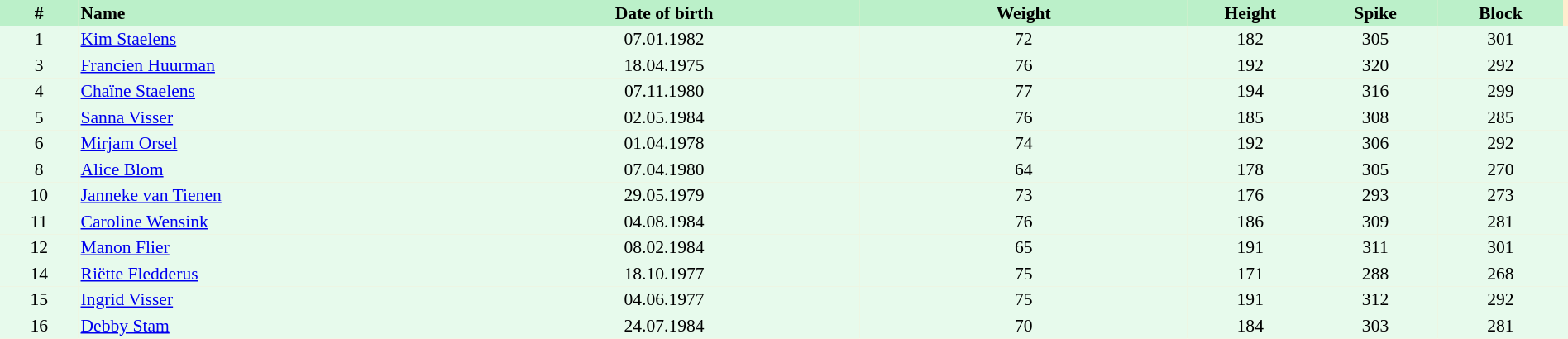<table border=0 cellpadding=2 cellspacing=0  |- bgcolor=#FFECCE style="text-align:center; font-size:90%;" width=100%>
<tr bgcolor=#BBF0C9>
<th width=5%>#</th>
<th width=25% align=left>Name</th>
<th width=25%>Date of birth</th>
<th width=21%>Weight</th>
<th width=8%>Height</th>
<th width=8%>Spike</th>
<th width=8%>Block</th>
</tr>
<tr bgcolor=#E7FAEC>
<td>1</td>
<td align=left><a href='#'>Kim Staelens</a></td>
<td>07.01.1982</td>
<td>72</td>
<td>182</td>
<td>305</td>
<td>301</td>
<td></td>
</tr>
<tr bgcolor=#E7FAEC>
<td>3</td>
<td align=left><a href='#'>Francien Huurman</a></td>
<td>18.04.1975</td>
<td>76</td>
<td>192</td>
<td>320</td>
<td>292</td>
<td></td>
</tr>
<tr bgcolor=#E7FAEC>
<td>4</td>
<td align=left><a href='#'>Chaïne Staelens</a></td>
<td>07.11.1980</td>
<td>77</td>
<td>194</td>
<td>316</td>
<td>299</td>
<td></td>
</tr>
<tr bgcolor=#E7FAEC>
<td>5</td>
<td align=left><a href='#'>Sanna Visser</a></td>
<td>02.05.1984</td>
<td>76</td>
<td>185</td>
<td>308</td>
<td>285</td>
<td></td>
</tr>
<tr bgcolor=#E7FAEC>
<td>6</td>
<td align=left><a href='#'>Mirjam Orsel</a></td>
<td>01.04.1978</td>
<td>74</td>
<td>192</td>
<td>306</td>
<td>292</td>
<td></td>
</tr>
<tr bgcolor=#E7FAEC>
<td>8</td>
<td align=left><a href='#'>Alice Blom</a></td>
<td>07.04.1980</td>
<td>64</td>
<td>178</td>
<td>305</td>
<td>270</td>
<td></td>
</tr>
<tr bgcolor=#E7FAEC>
<td>10</td>
<td align=left><a href='#'>Janneke van Tienen</a></td>
<td>29.05.1979</td>
<td>73</td>
<td>176</td>
<td>293</td>
<td>273</td>
<td></td>
</tr>
<tr bgcolor=#E7FAEC>
<td>11</td>
<td align=left><a href='#'>Caroline Wensink</a></td>
<td>04.08.1984</td>
<td>76</td>
<td>186</td>
<td>309</td>
<td>281</td>
<td></td>
</tr>
<tr bgcolor=#E7FAEC>
<td>12</td>
<td align=left><a href='#'>Manon Flier</a></td>
<td>08.02.1984</td>
<td>65</td>
<td>191</td>
<td>311</td>
<td>301</td>
<td></td>
</tr>
<tr bgcolor=#E7FAEC>
<td>14</td>
<td align=left><a href='#'>Riëtte Fledderus</a></td>
<td>18.10.1977</td>
<td>75</td>
<td>171</td>
<td>288</td>
<td>268</td>
<td></td>
</tr>
<tr bgcolor=#E7FAEC>
<td>15</td>
<td align=left><a href='#'>Ingrid Visser</a></td>
<td>04.06.1977</td>
<td>75</td>
<td>191</td>
<td>312</td>
<td>292</td>
<td></td>
</tr>
<tr bgcolor=#E7FAEC>
<td>16</td>
<td align=left><a href='#'>Debby Stam</a></td>
<td>24.07.1984</td>
<td>70</td>
<td>184</td>
<td>303</td>
<td>281</td>
<td></td>
</tr>
</table>
